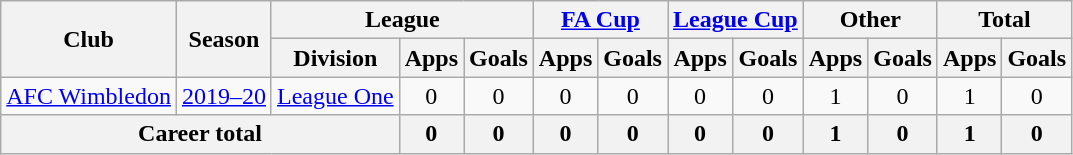<table class="wikitable" style="text-align: center">
<tr>
<th rowspan="2">Club</th>
<th rowspan="2">Season</th>
<th colspan="3">League</th>
<th colspan="2"><a href='#'>FA Cup</a></th>
<th colspan="2"><a href='#'>League Cup</a></th>
<th colspan="2">Other</th>
<th colspan="2">Total</th>
</tr>
<tr>
<th>Division</th>
<th>Apps</th>
<th>Goals</th>
<th>Apps</th>
<th>Goals</th>
<th>Apps</th>
<th>Goals</th>
<th>Apps</th>
<th>Goals</th>
<th>Apps</th>
<th>Goals</th>
</tr>
<tr>
<td><a href='#'>AFC Wimbledon</a></td>
<td><a href='#'>2019–20</a></td>
<td><a href='#'>League One</a></td>
<td>0</td>
<td>0</td>
<td>0</td>
<td>0</td>
<td>0</td>
<td>0</td>
<td>1</td>
<td>0</td>
<td>1</td>
<td>0</td>
</tr>
<tr>
<th colspan="3">Career total</th>
<th>0</th>
<th>0</th>
<th>0</th>
<th>0</th>
<th>0</th>
<th>0</th>
<th>1</th>
<th>0</th>
<th>1</th>
<th>0</th>
</tr>
</table>
